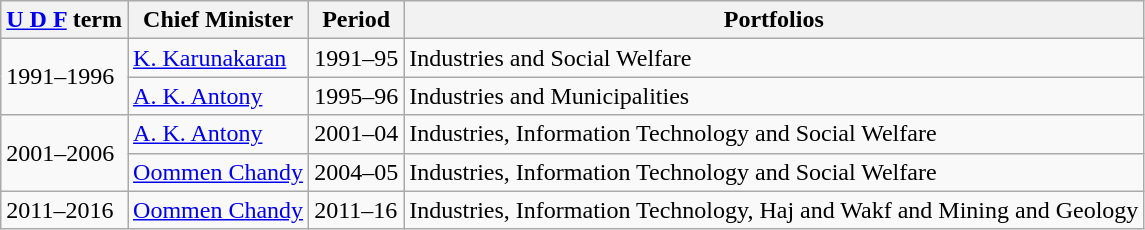<table class="wikitable">
<tr>
<th><a href='#'>U D F</a> term</th>
<th>Chief Minister</th>
<th>Period</th>
<th>Portfolios</th>
</tr>
<tr>
<td rowspan="2">1991–1996</td>
<td><a href='#'>K. Karunakaran</a></td>
<td>1991–95</td>
<td>Industries and Social Welfare</td>
</tr>
<tr>
<td><a href='#'>A. K. Antony</a></td>
<td>1995–96</td>
<td>Industries and Municipalities</td>
</tr>
<tr>
<td rowspan="2">2001–2006</td>
<td><a href='#'>A. K. Antony</a></td>
<td>2001–04</td>
<td>Industries, Information Technology and Social Welfare</td>
</tr>
<tr>
<td><a href='#'>Oommen Chandy</a></td>
<td>2004–05</td>
<td>Industries, Information Technology and Social Welfare</td>
</tr>
<tr>
<td>2011–2016</td>
<td><a href='#'>Oommen Chandy</a></td>
<td>2011–16</td>
<td>Industries, Information Technology, Haj and Wakf and Mining and Geology</td>
</tr>
</table>
